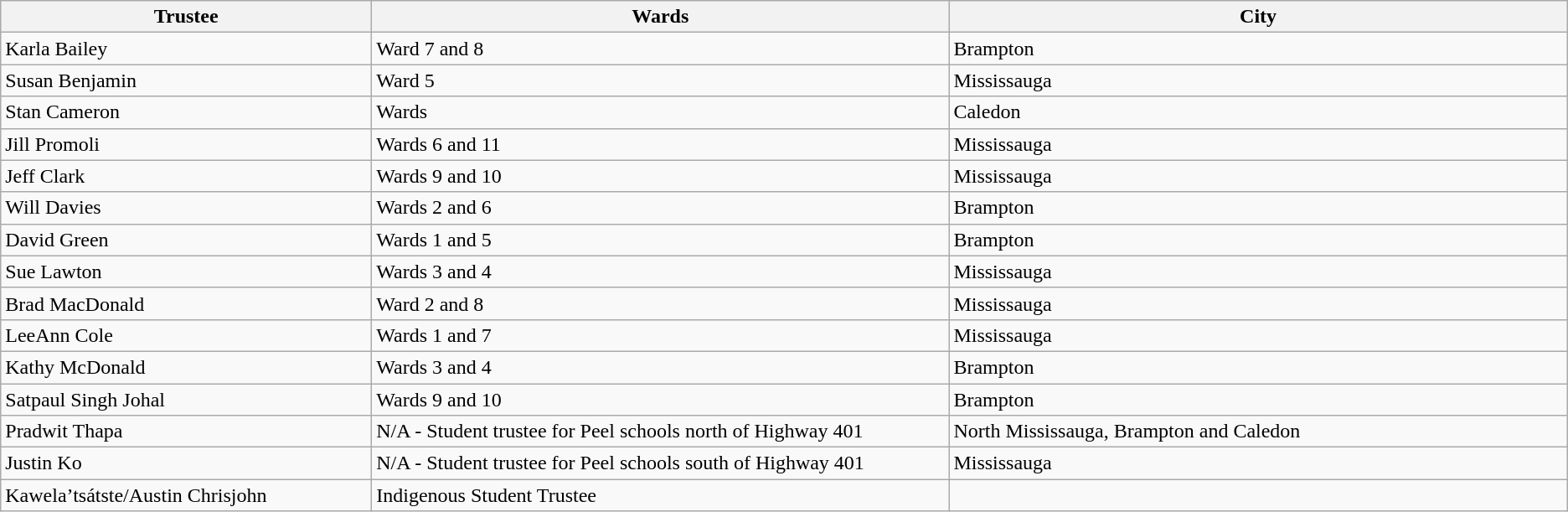<table class="wikitable sortable">
<tr>
<th width=18%>Trustee</th>
<th width=28%>Wards</th>
<th width=30%>City</th>
</tr>
<tr>
<td>Karla Bailey</td>
<td>Ward 7 and 8</td>
<td>Brampton</td>
</tr>
<tr>
<td>Susan Benjamin</td>
<td>Ward 5</td>
<td>Mississauga</td>
</tr>
<tr>
<td>Stan Cameron</td>
<td>Wards</td>
<td>Caledon</td>
</tr>
<tr>
<td>Jill Promoli</td>
<td>Wards 6 and 11</td>
<td>Mississauga</td>
</tr>
<tr>
<td>Jeff Clark</td>
<td>Wards 9 and 10</td>
<td>Mississauga</td>
</tr>
<tr>
<td>Will Davies</td>
<td>Wards 2 and 6</td>
<td>Brampton</td>
</tr>
<tr>
<td>David Green</td>
<td>Wards 1 and 5</td>
<td>Brampton</td>
</tr>
<tr>
<td>Sue Lawton</td>
<td>Wards 3 and 4</td>
<td>Mississauga</td>
</tr>
<tr>
<td>Brad MacDonald</td>
<td>Ward 2 and 8</td>
<td>Mississauga</td>
</tr>
<tr>
<td>LeeAnn Cole</td>
<td>Wards 1 and 7</td>
<td>Mississauga</td>
</tr>
<tr>
<td>Kathy McDonald</td>
<td>Wards 3 and 4</td>
<td>Brampton</td>
</tr>
<tr>
<td>Satpaul Singh Johal</td>
<td>Wards 9 and 10</td>
<td>Brampton</td>
</tr>
<tr>
<td>Pradwit Thapa</td>
<td>N/A - Student trustee for Peel schools north of Highway 401</td>
<td>North Mississauga, Brampton and Caledon</td>
</tr>
<tr>
<td>Justin Ko</td>
<td>N/A - Student trustee for Peel schools south of Highway 401</td>
<td>Mississauga</td>
</tr>
<tr>
<td>Kawela’tsátste/Austin Chrisjohn</td>
<td>Indigenous Student Trustee</td>
</tr>
</table>
